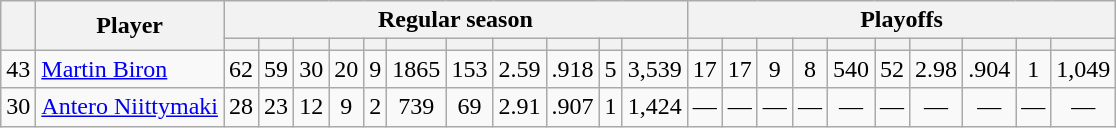<table class="wikitable plainrowheaders" style="text-align:center;">
<tr>
<th scope="col" rowspan="2"></th>
<th scope="col" rowspan="2">Player</th>
<th scope=colgroup colspan=11>Regular season</th>
<th scope=colgroup colspan=10>Playoffs</th>
</tr>
<tr>
<th scope="col"></th>
<th scope="col"></th>
<th scope="col"></th>
<th scope="col"></th>
<th scope="col"></th>
<th scope="col"></th>
<th scope="col"></th>
<th scope="col"></th>
<th scope="col"></th>
<th scope="col"></th>
<th scope="col"></th>
<th scope="col"></th>
<th scope="col"></th>
<th scope="col"></th>
<th scope="col"></th>
<th scope="col"></th>
<th scope="col"></th>
<th scope="col"></th>
<th scope="col"></th>
<th scope="col"></th>
<th scope="col"></th>
</tr>
<tr>
<td scope="row">43</td>
<td align="left"><a href='#'>Martin Biron</a></td>
<td>62</td>
<td>59</td>
<td>30</td>
<td>20</td>
<td>9</td>
<td>1865</td>
<td>153</td>
<td>2.59</td>
<td>.918</td>
<td>5</td>
<td>3,539</td>
<td>17</td>
<td>17</td>
<td>9</td>
<td>8</td>
<td>540</td>
<td>52</td>
<td>2.98</td>
<td>.904</td>
<td>1</td>
<td>1,049</td>
</tr>
<tr>
<td scope="row">30</td>
<td align="left"><a href='#'>Antero Niittymaki</a></td>
<td>28</td>
<td>23</td>
<td>12</td>
<td>9</td>
<td>2</td>
<td>739</td>
<td>69</td>
<td>2.91</td>
<td>.907</td>
<td>1</td>
<td>1,424</td>
<td>—</td>
<td>—</td>
<td>—</td>
<td>—</td>
<td>—</td>
<td>—</td>
<td>—</td>
<td>—</td>
<td>—</td>
<td>—</td>
</tr>
</table>
